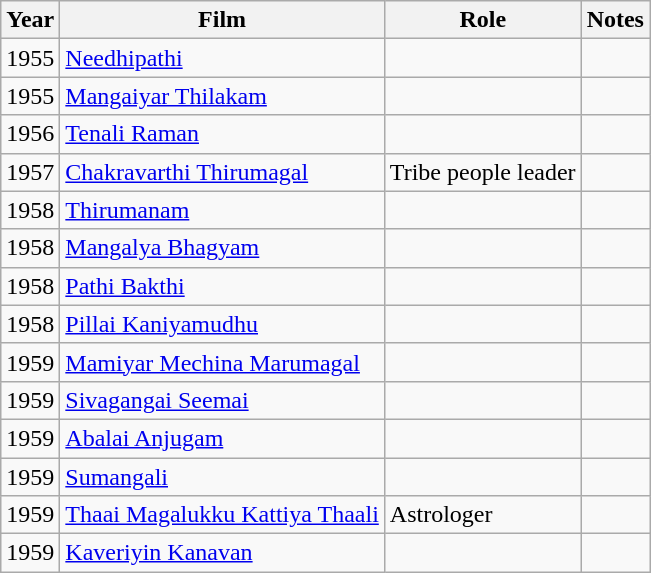<table class="wikitable sortable">
<tr>
<th>Year</th>
<th>Film</th>
<th>Role</th>
<th>Notes</th>
</tr>
<tr>
<td>1955</td>
<td><a href='#'>Needhipathi</a></td>
<td></td>
<td></td>
</tr>
<tr>
<td>1955</td>
<td><a href='#'>Mangaiyar Thilakam</a></td>
<td></td>
<td></td>
</tr>
<tr>
<td>1956</td>
<td><a href='#'>Tenali Raman</a></td>
<td></td>
<td></td>
</tr>
<tr>
<td>1957</td>
<td><a href='#'>Chakravarthi Thirumagal</a></td>
<td>Tribe people leader</td>
<td></td>
</tr>
<tr>
<td>1958</td>
<td><a href='#'>Thirumanam</a></td>
<td></td>
<td></td>
</tr>
<tr>
<td>1958</td>
<td><a href='#'>Mangalya Bhagyam</a></td>
<td></td>
<td></td>
</tr>
<tr>
<td>1958</td>
<td><a href='#'>Pathi Bakthi</a></td>
<td></td>
<td></td>
</tr>
<tr>
<td>1958</td>
<td><a href='#'>Pillai Kaniyamudhu</a></td>
<td></td>
<td></td>
</tr>
<tr>
<td>1959</td>
<td><a href='#'>Mamiyar Mechina Marumagal</a></td>
<td></td>
<td></td>
</tr>
<tr>
<td>1959</td>
<td><a href='#'>Sivagangai Seemai</a></td>
<td></td>
<td></td>
</tr>
<tr>
<td>1959</td>
<td><a href='#'>Abalai Anjugam</a></td>
<td></td>
<td></td>
</tr>
<tr>
<td>1959</td>
<td><a href='#'>Sumangali</a></td>
<td></td>
<td></td>
</tr>
<tr>
<td>1959</td>
<td><a href='#'>Thaai Magalukku Kattiya Thaali</a></td>
<td>Astrologer</td>
<td></td>
</tr>
<tr>
<td>1959</td>
<td><a href='#'>Kaveriyin Kanavan</a></td>
<td></td>
<td></td>
</tr>
</table>
